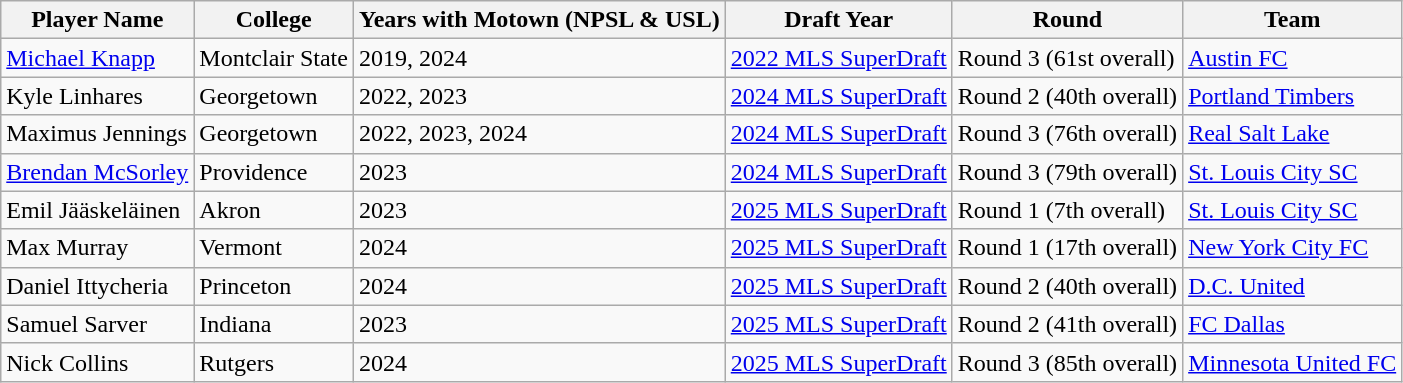<table class="wikitable">
<tr>
<th>Player Name</th>
<th>College</th>
<th>Years with Motown (NPSL & USL)</th>
<th>Draft Year</th>
<th>Round</th>
<th>Team</th>
</tr>
<tr>
<td><a href='#'>Michael Knapp</a></td>
<td>Montclair State</td>
<td>2019, 2024</td>
<td><a href='#'>2022 MLS SuperDraft</a></td>
<td>Round 3 (61st overall)</td>
<td><a href='#'>Austin FC</a></td>
</tr>
<tr>
<td>Kyle Linhares</td>
<td>Georgetown</td>
<td>2022, 2023</td>
<td><a href='#'>2024 MLS SuperDraft</a></td>
<td>Round 2 (40th overall)</td>
<td><a href='#'>Portland Timbers</a></td>
</tr>
<tr>
<td>Maximus Jennings</td>
<td>Georgetown</td>
<td>2022, 2023, 2024</td>
<td><a href='#'>2024 MLS SuperDraft</a></td>
<td>Round 3 (76th overall)</td>
<td><a href='#'>Real Salt Lake</a></td>
</tr>
<tr>
<td><a href='#'>Brendan McSorley</a></td>
<td>Providence</td>
<td>2023</td>
<td><a href='#'>2024 MLS SuperDraft</a></td>
<td>Round 3 (79th overall)</td>
<td><a href='#'>St. Louis City SC</a></td>
</tr>
<tr>
<td>Emil Jääskeläinen</td>
<td>Akron</td>
<td>2023</td>
<td><a href='#'>2025 MLS SuperDraft</a></td>
<td>Round 1 (7th overall)</td>
<td><a href='#'>St. Louis City SC</a></td>
</tr>
<tr>
<td>Max Murray</td>
<td>Vermont</td>
<td>2024</td>
<td><a href='#'>2025 MLS SuperDraft</a></td>
<td>Round 1 (17th overall)</td>
<td><a href='#'>New York City FC</a></td>
</tr>
<tr>
<td>Daniel Ittycheria</td>
<td>Princeton</td>
<td>2024</td>
<td><a href='#'>2025 MLS SuperDraft</a></td>
<td>Round 2 (40th overall)</td>
<td><a href='#'>D.C. United</a></td>
</tr>
<tr>
<td>Samuel Sarver</td>
<td>Indiana</td>
<td>2023</td>
<td><a href='#'>2025 MLS SuperDraft</a></td>
<td>Round 2 (41th overall)</td>
<td><a href='#'>FC Dallas</a></td>
</tr>
<tr>
<td>Nick Collins</td>
<td>Rutgers</td>
<td>2024</td>
<td><a href='#'>2025 MLS SuperDraft</a></td>
<td>Round 3 (85th overall)</td>
<td><a href='#'>Minnesota United FC</a></td>
</tr>
</table>
